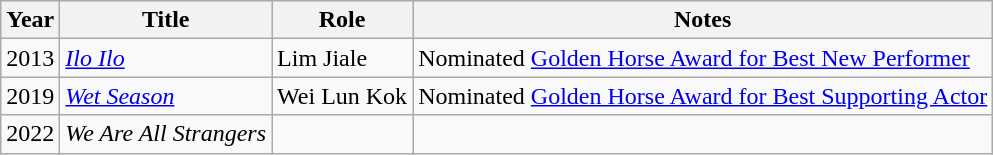<table class="wikitable">
<tr>
<th>Year</th>
<th>Title</th>
<th>Role</th>
<th>Notes</th>
</tr>
<tr>
<td>2013</td>
<td><em><a href='#'>Ilo Ilo</a></em></td>
<td>Lim Jiale</td>
<td>Nominated <a href='#'>Golden Horse Award for Best New Performer</a></td>
</tr>
<tr>
<td>2019</td>
<td><em><a href='#'>Wet Season</a></em></td>
<td>Wei Lun Kok</td>
<td>Nominated <a href='#'>Golden Horse Award for Best Supporting Actor</a></td>
</tr>
<tr>
<td>2022</td>
<td><em>We Are All Strangers</em></td>
<td></td>
<td></td>
</tr>
</table>
